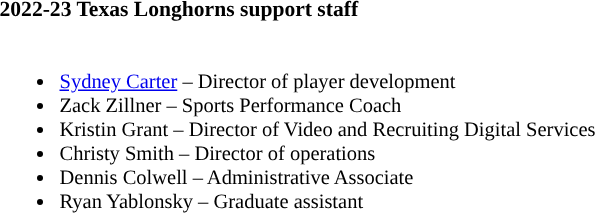<table class="toccolours" style="border-collapse:collapse; font-size:90%;">
<tr>
<td colspan="1"><strong>2022-23 Texas Longhorns support staff</strong></td>
</tr>
<tr>
<td style="text-align: left; font-size: 95%;" valign="top"><br><ul><li><a href='#'>Sydney Carter</a> – Director of player development</li><li>Zack Zillner – Sports Performance Coach</li><li>Kristin Grant – Director of Video and Recruiting Digital Services</li><li>Christy Smith – Director of operations</li><li>Dennis Colwell – Administrative Associate</li><li>Ryan Yablonsky – Graduate assistant</li></ul></td>
</tr>
</table>
